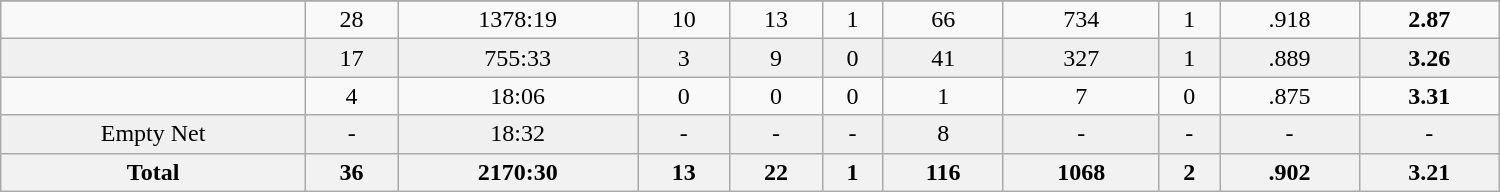<table class="wikitable sortable" width ="1000">
<tr align="center">
</tr>
<tr align="center" bgcolor="">
<td></td>
<td>28</td>
<td>1378:19</td>
<td>10</td>
<td>13</td>
<td>1</td>
<td>66</td>
<td>734</td>
<td>1</td>
<td>.918</td>
<td><strong>2.87</strong></td>
</tr>
<tr align="center" bgcolor="f0f0f0">
<td></td>
<td>17</td>
<td>755:33</td>
<td>3</td>
<td>9</td>
<td>0</td>
<td>41</td>
<td>327</td>
<td>1</td>
<td>.889</td>
<td><strong>3.26</strong></td>
</tr>
<tr align="center" bgcolor="">
<td></td>
<td>4</td>
<td>18:06</td>
<td>0</td>
<td>0</td>
<td>0</td>
<td>1</td>
<td>7</td>
<td>0</td>
<td>.875</td>
<td><strong>3.31</strong></td>
</tr>
<tr align="center" bgcolor="f0f0f0">
<td>Empty Net</td>
<td>-</td>
<td>18:32</td>
<td>-</td>
<td>-</td>
<td>-</td>
<td>8</td>
<td>-</td>
<td>-</td>
<td>-</td>
<td>-</td>
</tr>
<tr>
<th>Total</th>
<th>36</th>
<th>2170:30</th>
<th>13</th>
<th>22</th>
<th>1</th>
<th>116</th>
<th>1068</th>
<th>2</th>
<th>.902</th>
<th>3.21</th>
</tr>
</table>
